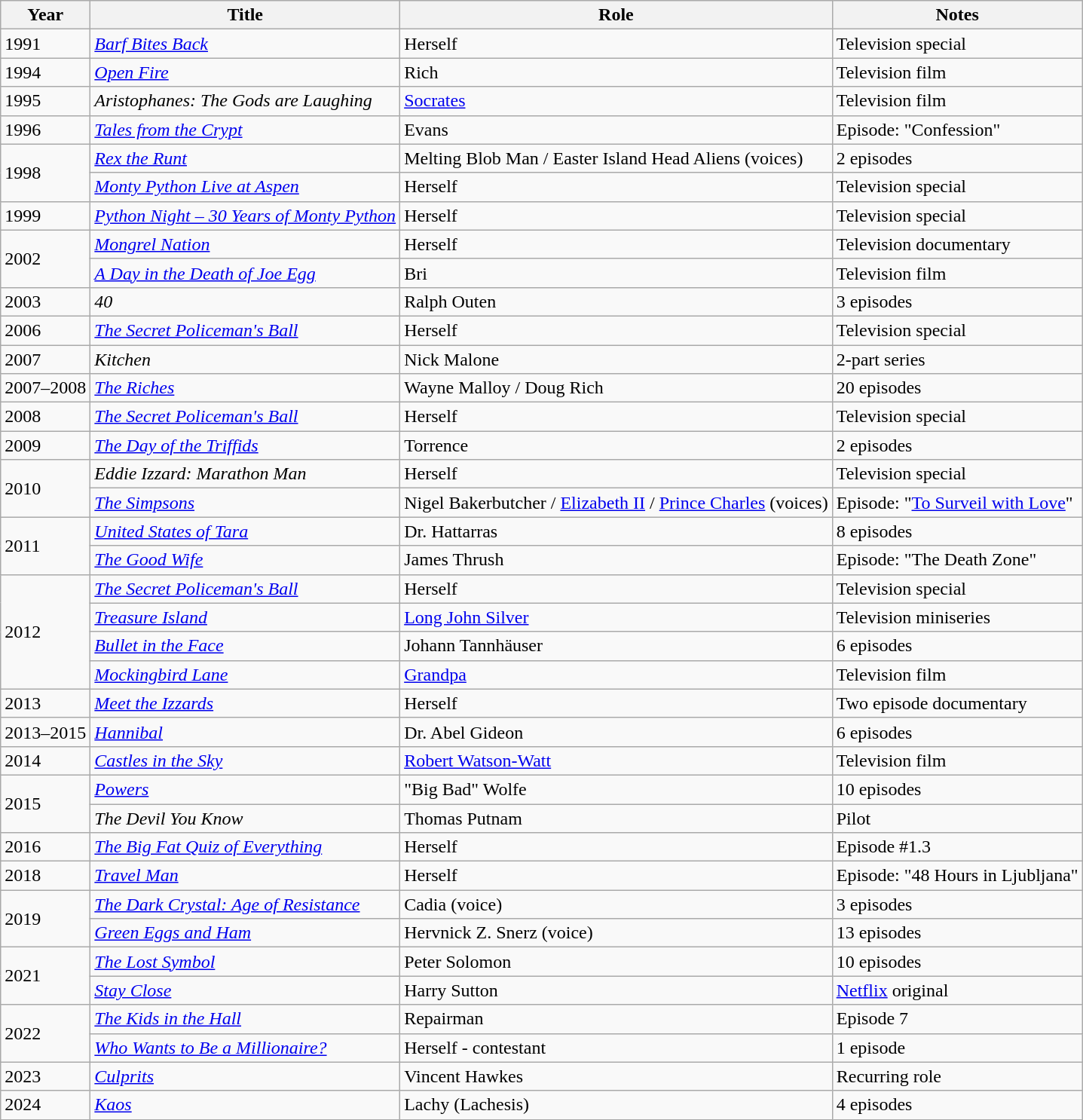<table class="wikitable sortable">
<tr>
<th>Year</th>
<th>Title</th>
<th>Role</th>
<th class="unsortable">Notes</th>
</tr>
<tr>
<td>1991</td>
<td><em><a href='#'>Barf Bites Back</a></em></td>
<td>Herself</td>
<td>Television special</td>
</tr>
<tr>
<td>1994</td>
<td><em><a href='#'>Open Fire</a></em></td>
<td>Rich</td>
<td>Television film</td>
</tr>
<tr>
<td>1995</td>
<td><em>Aristophanes: The Gods are Laughing</em></td>
<td><a href='#'>Socrates</a></td>
<td>Television film</td>
</tr>
<tr>
<td>1996</td>
<td><em><a href='#'>Tales from the Crypt</a></em></td>
<td>Evans</td>
<td>Episode: "Confession"</td>
</tr>
<tr>
<td rowspan="2">1998</td>
<td><em><a href='#'>Rex the Runt</a></em></td>
<td>Melting Blob Man / Easter Island Head Aliens (voices)</td>
<td>2 episodes</td>
</tr>
<tr>
<td><em><a href='#'>Monty Python Live at Aspen</a></em></td>
<td>Herself</td>
<td>Television special</td>
</tr>
<tr>
<td>1999</td>
<td><em><a href='#'>Python Night – 30 Years of Monty Python</a></em></td>
<td>Herself</td>
<td>Television special</td>
</tr>
<tr>
<td rowspan="2">2002</td>
<td><em><a href='#'>Mongrel Nation</a></em></td>
<td>Herself</td>
<td>Television documentary</td>
</tr>
<tr>
<td data-sort-value="Day in the Death of Joe Egg, A"><em><a href='#'>A Day in the Death of Joe Egg</a></em></td>
<td>Bri</td>
<td>Television film</td>
</tr>
<tr>
<td>2003</td>
<td><em>40</em></td>
<td>Ralph Outen</td>
<td>3 episodes</td>
</tr>
<tr>
<td>2006</td>
<td data-sort-value="Secret Policeman's Ball, The"><em><a href='#'>The Secret Policeman's Ball</a></em></td>
<td>Herself</td>
<td>Television special</td>
</tr>
<tr>
<td>2007</td>
<td><em>Kitchen</em></td>
<td>Nick Malone</td>
<td>2-part series</td>
</tr>
<tr>
<td>2007–2008</td>
<td data-sort-value="Riches, The"><em><a href='#'>The Riches</a></em></td>
<td>Wayne Malloy / Doug Rich</td>
<td>20 episodes</td>
</tr>
<tr>
<td>2008</td>
<td data-sort-value="Secret Policeman's Ball, The"><em><a href='#'>The Secret Policeman's Ball</a></em></td>
<td>Herself</td>
<td>Television special</td>
</tr>
<tr>
<td>2009</td>
<td data-sort-value="Day of the Triffids, The"><em><a href='#'>The Day of the Triffids</a></em></td>
<td>Torrence</td>
<td>2 episodes</td>
</tr>
<tr>
<td rowspan="2">2010</td>
<td><em>Eddie Izzard: Marathon Man</em></td>
<td>Herself</td>
<td>Television special</td>
</tr>
<tr>
<td data-sort-value="Simpsons, The"><em><a href='#'>The Simpsons</a></em></td>
<td>Nigel Bakerbutcher / <a href='#'>Elizabeth II</a> / <a href='#'>Prince Charles</a> (voices)</td>
<td>Episode: "<a href='#'>To Surveil with Love</a>"</td>
</tr>
<tr>
<td rowspan="2">2011</td>
<td><em><a href='#'>United States of Tara</a></em></td>
<td>Dr. Hattarras</td>
<td>8 episodes</td>
</tr>
<tr>
<td data-sort-value="Good Wife, The"><em><a href='#'>The Good Wife</a></em></td>
<td>James Thrush</td>
<td>Episode: "The Death Zone"</td>
</tr>
<tr>
<td rowspan="4">2012</td>
<td data-sort-value="Secret Policeman's Ball, The"><em><a href='#'>The Secret Policeman's Ball</a></em></td>
<td>Herself</td>
<td>Television special</td>
</tr>
<tr>
<td><em><a href='#'>Treasure Island</a></em></td>
<td><a href='#'>Long John Silver</a></td>
<td>Television miniseries</td>
</tr>
<tr>
<td><em><a href='#'>Bullet in the Face</a></em></td>
<td>Johann Tannhäuser</td>
<td>6 episodes</td>
</tr>
<tr>
<td><em><a href='#'>Mockingbird Lane</a></em></td>
<td><a href='#'>Grandpa</a></td>
<td>Television film</td>
</tr>
<tr>
<td>2013</td>
<td><em><a href='#'>Meet the Izzards</a></em></td>
<td>Herself</td>
<td>Two episode documentary</td>
</tr>
<tr>
<td>2013–2015</td>
<td><em><a href='#'>Hannibal</a></em></td>
<td>Dr. Abel Gideon</td>
<td>6 episodes</td>
</tr>
<tr>
<td>2014</td>
<td><em><a href='#'>Castles in the Sky</a></em></td>
<td><a href='#'>Robert Watson-Watt</a></td>
<td>Television film</td>
</tr>
<tr>
<td rowspan="2">2015</td>
<td><em><a href='#'>Powers</a></em></td>
<td>"Big Bad" Wolfe</td>
<td>10 episodes</td>
</tr>
<tr>
<td data-sort-value="Devil You Know, The"><em>The Devil You Know</em></td>
<td>Thomas Putnam</td>
<td>Pilot</td>
</tr>
<tr>
<td>2016</td>
<td data-sort-value="Big Fat Quiz of Everything, The"><em><a href='#'>The Big Fat Quiz of Everything</a></em></td>
<td>Herself</td>
<td>Episode #1.3</td>
</tr>
<tr>
<td>2018</td>
<td><em><a href='#'>Travel Man</a></em></td>
<td>Herself</td>
<td>Episode: "48 Hours in Ljubljana"</td>
</tr>
<tr>
<td rowspan="2">2019</td>
<td data-sort-value="Dark Crystal: Age of Resistance, The"><em><a href='#'>The Dark Crystal: Age of Resistance</a></em></td>
<td>Cadia (voice)</td>
<td>3 episodes</td>
</tr>
<tr>
<td><em><a href='#'>Green Eggs and Ham</a></em></td>
<td>Hervnick Z. Snerz (voice)</td>
<td>13 episodes</td>
</tr>
<tr>
<td rowspan="2">2021</td>
<td data-sort-value="Lost Symbol, The"><em><a href='#'>The Lost Symbol</a></em></td>
<td>Peter Solomon</td>
<td>10 episodes</td>
</tr>
<tr>
<td><em><a href='#'>Stay Close</a></em></td>
<td>Harry Sutton</td>
<td><a href='#'>Netflix</a> original</td>
</tr>
<tr>
<td rowspan="2">2022</td>
<td data-sort-value="Kids in the Hall, The"><em><a href='#'>The Kids in the Hall</a></em></td>
<td>Repairman</td>
<td>Episode 7</td>
</tr>
<tr>
<td><em><a href='#'>Who Wants to Be a Millionaire?</a></em></td>
<td>Herself - contestant</td>
<td>1 episode</td>
</tr>
<tr>
<td>2023</td>
<td><em><a href='#'>Culprits</a></em></td>
<td>Vincent Hawkes</td>
<td>Recurring role</td>
</tr>
<tr>
<td>2024</td>
<td><em><a href='#'>Kaos</a></em></td>
<td>Lachy (Lachesis)</td>
<td>4 episodes</td>
</tr>
</table>
